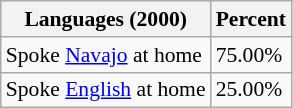<table class="wikitable sortable collapsible" style="font-size: 90%;">
<tr>
<th>Languages (2000) </th>
<th>Percent</th>
</tr>
<tr>
<td>Spoke <a href='#'>Navajo</a> at home</td>
<td>75.00%</td>
</tr>
<tr>
<td>Spoke <a href='#'>English</a> at home</td>
<td>25.00%</td>
</tr>
</table>
